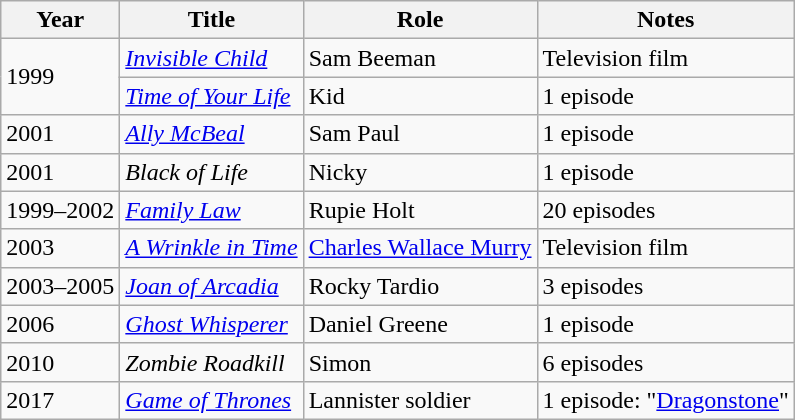<table class="wikitable sortable">
<tr>
<th>Year</th>
<th>Title</th>
<th>Role</th>
<th class="unsortable">Notes</th>
</tr>
<tr>
<td rowspan="2">1999</td>
<td><em><a href='#'>Invisible Child</a></em></td>
<td>Sam Beeman</td>
<td>Television film</td>
</tr>
<tr>
<td><em><a href='#'>Time of Your Life</a></em></td>
<td>Kid</td>
<td>1 episode</td>
</tr>
<tr>
<td>2001</td>
<td><em><a href='#'>Ally McBeal</a></em></td>
<td>Sam Paul</td>
<td>1 episode</td>
</tr>
<tr>
<td>2001</td>
<td><em>Black of Life</em></td>
<td>Nicky</td>
<td>1 episode</td>
</tr>
<tr>
<td>1999–2002</td>
<td><em><a href='#'>Family Law</a></em></td>
<td>Rupie Holt</td>
<td>20 episodes</td>
</tr>
<tr>
<td>2003</td>
<td data-sort-value="Wrinkle in Time, A"><em><a href='#'>A Wrinkle in Time</a></em></td>
<td><a href='#'>Charles Wallace Murry</a></td>
<td>Television film</td>
</tr>
<tr>
<td>2003–2005</td>
<td><em><a href='#'>Joan of Arcadia</a></em></td>
<td>Rocky Tardio</td>
<td>3 episodes</td>
</tr>
<tr>
<td>2006</td>
<td><em><a href='#'>Ghost Whisperer</a></em></td>
<td>Daniel Greene</td>
<td>1 episode</td>
</tr>
<tr>
<td>2010</td>
<td><em>Zombie Roadkill</em></td>
<td>Simon</td>
<td>6 episodes</td>
</tr>
<tr>
<td>2017</td>
<td><em><a href='#'>Game of Thrones</a></em></td>
<td>Lannister soldier</td>
<td>1 episode: "<a href='#'>Dragonstone</a>"</td>
</tr>
</table>
